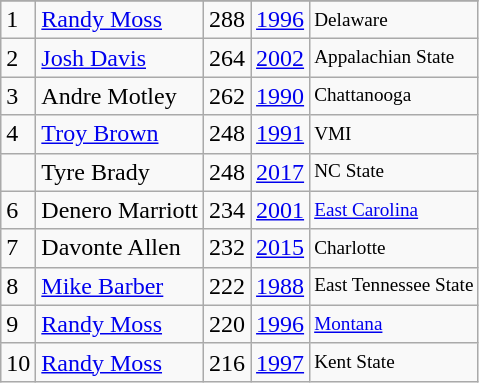<table class="wikitable">
<tr>
</tr>
<tr>
<td>1</td>
<td><a href='#'>Randy Moss</a></td>
<td>288</td>
<td><a href='#'>1996</a></td>
<td style="font-size:80%;">Delaware</td>
</tr>
<tr>
<td>2</td>
<td><a href='#'>Josh Davis</a></td>
<td>264</td>
<td><a href='#'>2002</a></td>
<td style="font-size:80%;">Appalachian State</td>
</tr>
<tr>
<td>3</td>
<td>Andre Motley</td>
<td>262</td>
<td><a href='#'>1990</a></td>
<td style="font-size:80%;">Chattanooga</td>
</tr>
<tr>
<td>4</td>
<td><a href='#'>Troy Brown</a></td>
<td>248</td>
<td><a href='#'>1991</a></td>
<td style="font-size:80%;">VMI</td>
</tr>
<tr>
<td></td>
<td>Tyre Brady</td>
<td>248</td>
<td><a href='#'>2017</a></td>
<td style="font-size:80%;">NC State</td>
</tr>
<tr>
<td>6</td>
<td>Denero Marriott</td>
<td>234</td>
<td><a href='#'>2001</a></td>
<td style="font-size:80%;"><a href='#'>East Carolina</a></td>
</tr>
<tr>
<td>7</td>
<td>Davonte Allen</td>
<td>232</td>
<td><a href='#'>2015</a></td>
<td style="font-size:80%;">Charlotte</td>
</tr>
<tr>
<td>8</td>
<td><a href='#'>Mike Barber</a></td>
<td>222</td>
<td><a href='#'>1988</a></td>
<td style="font-size:80%;">East Tennessee State</td>
</tr>
<tr>
<td>9</td>
<td><a href='#'>Randy Moss</a></td>
<td>220</td>
<td><a href='#'>1996</a></td>
<td style="font-size:80%;"><a href='#'>Montana</a></td>
</tr>
<tr>
<td>10</td>
<td><a href='#'>Randy Moss</a></td>
<td>216</td>
<td><a href='#'>1997</a></td>
<td style="font-size:80%;">Kent State</td>
</tr>
</table>
